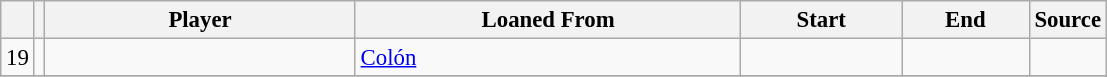<table class="wikitable plainrowheaders sortable" style="font-size:95%">
<tr>
<th></th>
<th></th>
<th scope=col style="width:200px;"><strong>Player</strong></th>
<th scope=col style="width:250px;"><strong>Loaned From</strong></th>
<th scope=col style="width:100px;"><strong>Start</strong></th>
<th scope=col style="width:78px;"><strong>End</strong></th>
<th><strong>Source</strong></th>
</tr>
<tr>
<td align=center>19</td>
<td align=center></td>
<td></td>
<td> <a href='#'>Colón</a></td>
<td align=center></td>
<td align=center></td>
<td align=center></td>
</tr>
<tr>
</tr>
</table>
